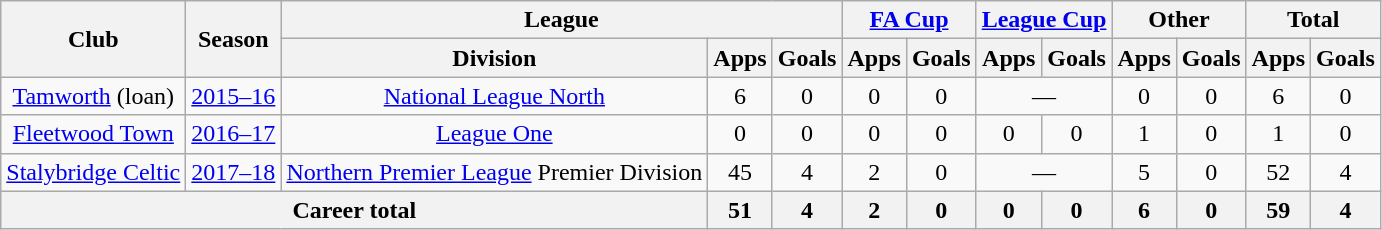<table class="wikitable" style="text-align: center;">
<tr>
<th rowspan="2">Club</th>
<th rowspan="2">Season</th>
<th colspan="3">League</th>
<th colspan="2"><a href='#'>FA Cup</a></th>
<th colspan="2"><a href='#'>League Cup</a></th>
<th colspan="2">Other</th>
<th colspan="2">Total</th>
</tr>
<tr>
<th>Division</th>
<th>Apps</th>
<th>Goals</th>
<th>Apps</th>
<th>Goals</th>
<th>Apps</th>
<th>Goals</th>
<th>Apps</th>
<th>Goals</th>
<th>Apps</th>
<th>Goals</th>
</tr>
<tr>
<td rowspan="1" valign="center"><a href='#'>Tamworth</a> (loan)</td>
<td><a href='#'>2015–16</a></td>
<td><a href='#'>National League North</a></td>
<td>6</td>
<td>0</td>
<td>0</td>
<td>0</td>
<td colspan="2">—</td>
<td>0</td>
<td>0</td>
<td>6</td>
<td>0</td>
</tr>
<tr>
<td rowspan="1" valign="center"><a href='#'>Fleetwood Town</a></td>
<td><a href='#'>2016–17</a></td>
<td><a href='#'>League One</a></td>
<td>0</td>
<td>0</td>
<td>0</td>
<td>0</td>
<td>0</td>
<td>0</td>
<td>1</td>
<td>0</td>
<td>1</td>
<td>0</td>
</tr>
<tr>
<td rowspan="1" valign="center"><a href='#'>Stalybridge Celtic</a></td>
<td><a href='#'>2017–18</a></td>
<td><a href='#'>Northern Premier League</a> Premier Division</td>
<td>45</td>
<td>4</td>
<td>2</td>
<td>0</td>
<td colspan="2">—</td>
<td>5</td>
<td>0</td>
<td>52</td>
<td>4</td>
</tr>
<tr>
<th colspan="3">Career total</th>
<th>51</th>
<th>4</th>
<th>2</th>
<th>0</th>
<th>0</th>
<th>0</th>
<th>6</th>
<th>0</th>
<th>59</th>
<th>4</th>
</tr>
</table>
